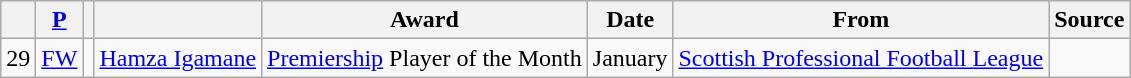<table class="wikitable sortable" style="text-align: center;">
<tr>
<th><br></th>
<th><a href='#'>P</a><br></th>
<th><br></th>
<th><br></th>
<th>Award</th>
<th>Date</th>
<th>From</th>
<th>Source</th>
</tr>
<tr>
<td>29</td>
<td><a href='#'>FW</a></td>
<td></td>
<td><a href='#'>Hamza Igamane</a></td>
<td><a href='#'>Premiership</a> Player of the Month</td>
<td>January</td>
<td><a href='#'>Scottish Professional Football League</a></td>
<td></td>
</tr>
</table>
